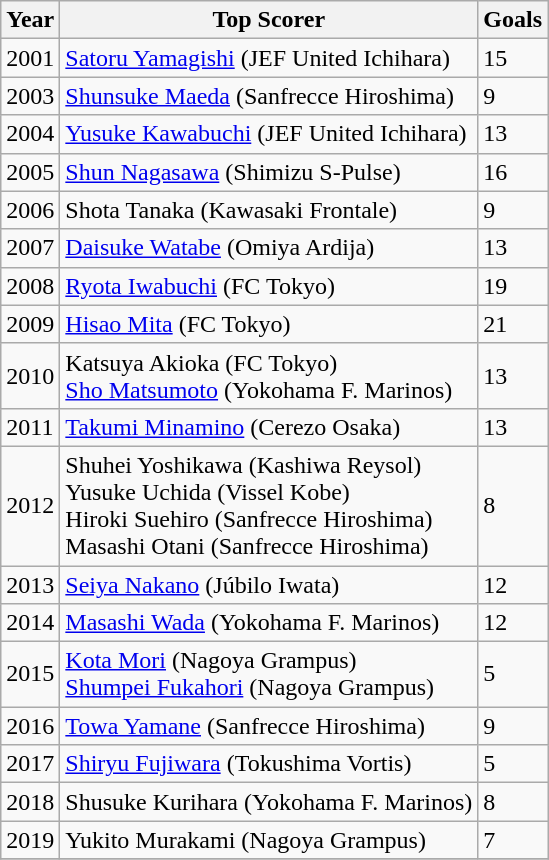<table class="wikitable sortable">
<tr>
<th>Year</th>
<th>Top Scorer</th>
<th>Goals</th>
</tr>
<tr>
<td>2001</td>
<td><a href='#'>Satoru Yamagishi</a> (JEF United Ichihara)</td>
<td>15</td>
</tr>
<tr>
<td>2003</td>
<td><a href='#'>Shunsuke Maeda</a> (Sanfrecce Hiroshima)</td>
<td>9</td>
</tr>
<tr>
<td>2004</td>
<td><a href='#'>Yusuke Kawabuchi</a> (JEF United Ichihara)</td>
<td>13</td>
</tr>
<tr>
<td>2005</td>
<td><a href='#'>Shun Nagasawa</a> (Shimizu S-Pulse)</td>
<td>16</td>
</tr>
<tr>
<td>2006</td>
<td>Shota Tanaka (Kawasaki Frontale)</td>
<td>9</td>
</tr>
<tr>
<td>2007</td>
<td><a href='#'>Daisuke Watabe</a> (Omiya Ardija)</td>
<td>13</td>
</tr>
<tr>
<td>2008</td>
<td><a href='#'>Ryota Iwabuchi</a> (FC Tokyo)</td>
<td>19</td>
</tr>
<tr>
<td>2009</td>
<td><a href='#'>Hisao Mita</a> (FC Tokyo)</td>
<td>21</td>
</tr>
<tr>
<td>2010</td>
<td>Katsuya Akioka (FC Tokyo)<br><a href='#'>Sho Matsumoto</a> (Yokohama F. Marinos)</td>
<td>13</td>
</tr>
<tr>
<td>2011</td>
<td><a href='#'>Takumi Minamino</a> (Cerezo Osaka)</td>
<td>13</td>
</tr>
<tr>
<td>2012</td>
<td>Shuhei Yoshikawa (Kashiwa Reysol)<br>Yusuke Uchida (Vissel Kobe)<br>Hiroki Suehiro (Sanfrecce Hiroshima)<br>Masashi Otani (Sanfrecce Hiroshima)</td>
<td>8</td>
</tr>
<tr>
<td>2013</td>
<td><a href='#'>Seiya Nakano</a> (Júbilo Iwata)</td>
<td>12</td>
</tr>
<tr>
<td>2014</td>
<td><a href='#'>Masashi Wada</a> (Yokohama F. Marinos)</td>
<td>12</td>
</tr>
<tr>
<td>2015</td>
<td><a href='#'>Kota Mori</a> (Nagoya Grampus)<br><a href='#'>Shumpei Fukahori</a> (Nagoya Grampus)</td>
<td>5</td>
</tr>
<tr>
<td>2016</td>
<td><a href='#'>Towa Yamane</a> (Sanfrecce Hiroshima)</td>
<td>9</td>
</tr>
<tr>
<td>2017</td>
<td><a href='#'>Shiryu Fujiwara</a> (Tokushima Vortis)</td>
<td>5</td>
</tr>
<tr>
<td>2018</td>
<td>Shusuke Kurihara (Yokohama F. Marinos)</td>
<td>8</td>
</tr>
<tr>
<td>2019</td>
<td>Yukito Murakami (Nagoya Grampus)</td>
<td>7</td>
</tr>
<tr>
</tr>
</table>
